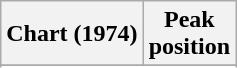<table class="wikitable sortable plainrowheaders" style="text-align:center">
<tr>
<th scope="col">Chart (1974)</th>
<th scope="col">Peak<br> position</th>
</tr>
<tr>
</tr>
<tr>
</tr>
<tr>
</tr>
<tr>
</tr>
</table>
